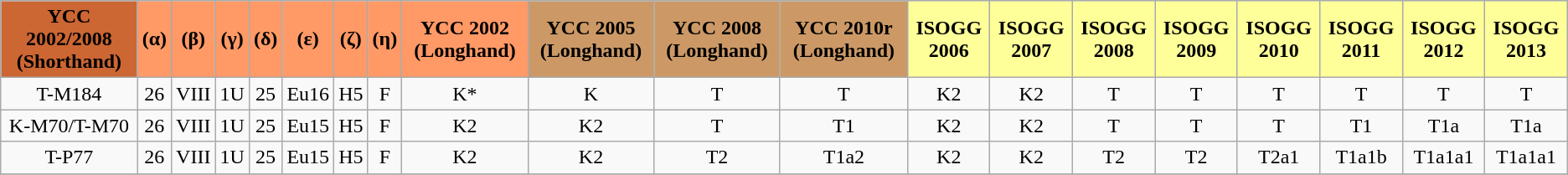<table class="wikitable" style="text-align:center">
<tr>
<th style="background:#c63;">YCC 2002/2008 (Shorthand)</th>
<th style="background:#f96;">(α)</th>
<th style="background:#f96;">(β)</th>
<th style="background:#f96;">(γ)</th>
<th style="background:#f96;">(δ)</th>
<th style="background:#f96;">(ε)</th>
<th style="background:#f96;">(ζ)</th>
<th style="background:#f96;">(η)</th>
<th style="background:#f96;">YCC 2002 (Longhand)</th>
<th style="background:#c96;">YCC 2005 (Longhand)</th>
<th style="background:#c96;">YCC 2008 (Longhand)</th>
<th style="background:#c96;">YCC 2010r (Longhand)</th>
<th style="background:#ff9;">ISOGG 2006</th>
<th style="background:#ff9;">ISOGG 2007</th>
<th style="background:#ff9;">ISOGG 2008</th>
<th style="background:#ff9;">ISOGG 2009</th>
<th style="background:#ff9;">ISOGG 2010</th>
<th style="background:#ff9;">ISOGG 2011</th>
<th style="background:#ff9;">ISOGG 2012</th>
<th style="background:#ff9;">ISOGG 2013</th>
</tr>
<tr>
<td>T-M184</td>
<td>26</td>
<td>VIII</td>
<td>1U</td>
<td>25</td>
<td>Eu16</td>
<td>H5</td>
<td>F</td>
<td>K*</td>
<td>K</td>
<td>T</td>
<td>T</td>
<td>K2</td>
<td>K2</td>
<td>T</td>
<td>T</td>
<td>T</td>
<td>T</td>
<td>T</td>
<td>T</td>
</tr>
<tr>
<td>K-M70/T-M70</td>
<td>26</td>
<td>VIII</td>
<td>1U</td>
<td>25</td>
<td>Eu15</td>
<td>H5</td>
<td>F</td>
<td>K2</td>
<td>K2</td>
<td>T</td>
<td>T1</td>
<td>K2</td>
<td>K2</td>
<td>T</td>
<td>T</td>
<td>T</td>
<td>T1</td>
<td>T1a</td>
<td>T1a</td>
</tr>
<tr>
<td>T-P77</td>
<td>26</td>
<td>VIII</td>
<td>1U</td>
<td>25</td>
<td>Eu15</td>
<td>H5</td>
<td>F</td>
<td>K2</td>
<td>K2</td>
<td>T2</td>
<td>T1a2</td>
<td>K2</td>
<td>K2</td>
<td>T2</td>
<td>T2</td>
<td>T2a1</td>
<td>T1a1b</td>
<td>T1a1a1</td>
<td>T1a1a1</td>
</tr>
<tr>
</tr>
</table>
